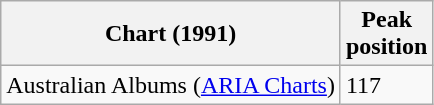<table class="wikitable">
<tr>
<th>Chart (1991)</th>
<th>Peak <br> position</th>
</tr>
<tr>
<td>Australian Albums (<a href='#'>ARIA Charts</a>) </td>
<td>117</td>
</tr>
</table>
